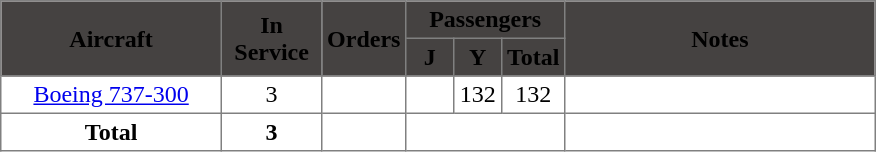<table class="toccolours" border="1" cellpadding="3" style="margin:1em auto; border-collapse:collapse;text-align:center">
<tr style="background:#454241;">
<th rowspan="2" style="width:140px;"><span>Aircraft</span></th>
<th rowspan="2" style="width:60px;"><span>In Service</span></th>
<th rowspan="2" style="width:40px;"><span>Orders</span></th>
<th colspan="3" class="unsortable"><span>Passengers</span></th>
<th rowspan="2" style="width:200px;"><span>Notes</span></th>
</tr>
<tr style="background:#454241;">
<th style="width:25px;"><abbr><span>J</span></abbr></th>
<th style="width:25px;"><abbr><span>Y</span></abbr></th>
<th style="width:25px;"><span>Total</span></th>
</tr>
<tr>
<td><a href='#'>Boeing 737-300</a></td>
<td>3</td>
<td></td>
<td></td>
<td>132</td>
<td>132</td>
<td></td>
</tr>
<tr>
<th>Total</th>
<th>3</th>
<th></th>
<th colspan="3" class="unsortable"></th>
<th></th>
</tr>
</table>
